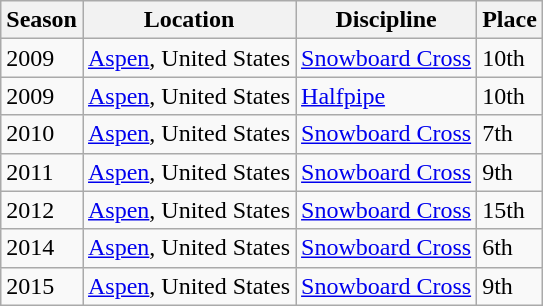<table class="wikitable">
<tr>
<th>Season</th>
<th>Location</th>
<th>Discipline</th>
<th>Place</th>
</tr>
<tr>
<td>2009</td>
<td> <a href='#'>Aspen</a>, United States</td>
<td><a href='#'>Snowboard Cross</a></td>
<td>10th</td>
</tr>
<tr>
<td>2009</td>
<td> <a href='#'>Aspen</a>, United States</td>
<td><a href='#'>Halfpipe</a></td>
<td>10th</td>
</tr>
<tr>
<td>2010</td>
<td> <a href='#'>Aspen</a>, United States</td>
<td><a href='#'>Snowboard Cross</a></td>
<td>7th</td>
</tr>
<tr>
<td>2011</td>
<td> <a href='#'>Aspen</a>, United States</td>
<td><a href='#'>Snowboard Cross</a></td>
<td>9th</td>
</tr>
<tr>
<td>2012</td>
<td> <a href='#'>Aspen</a>, United States</td>
<td><a href='#'>Snowboard Cross</a></td>
<td>15th</td>
</tr>
<tr>
<td>2014</td>
<td> <a href='#'>Aspen</a>, United States</td>
<td><a href='#'>Snowboard Cross</a></td>
<td>6th</td>
</tr>
<tr>
<td>2015</td>
<td> <a href='#'>Aspen</a>, United States</td>
<td><a href='#'>Snowboard Cross</a></td>
<td>9th</td>
</tr>
</table>
